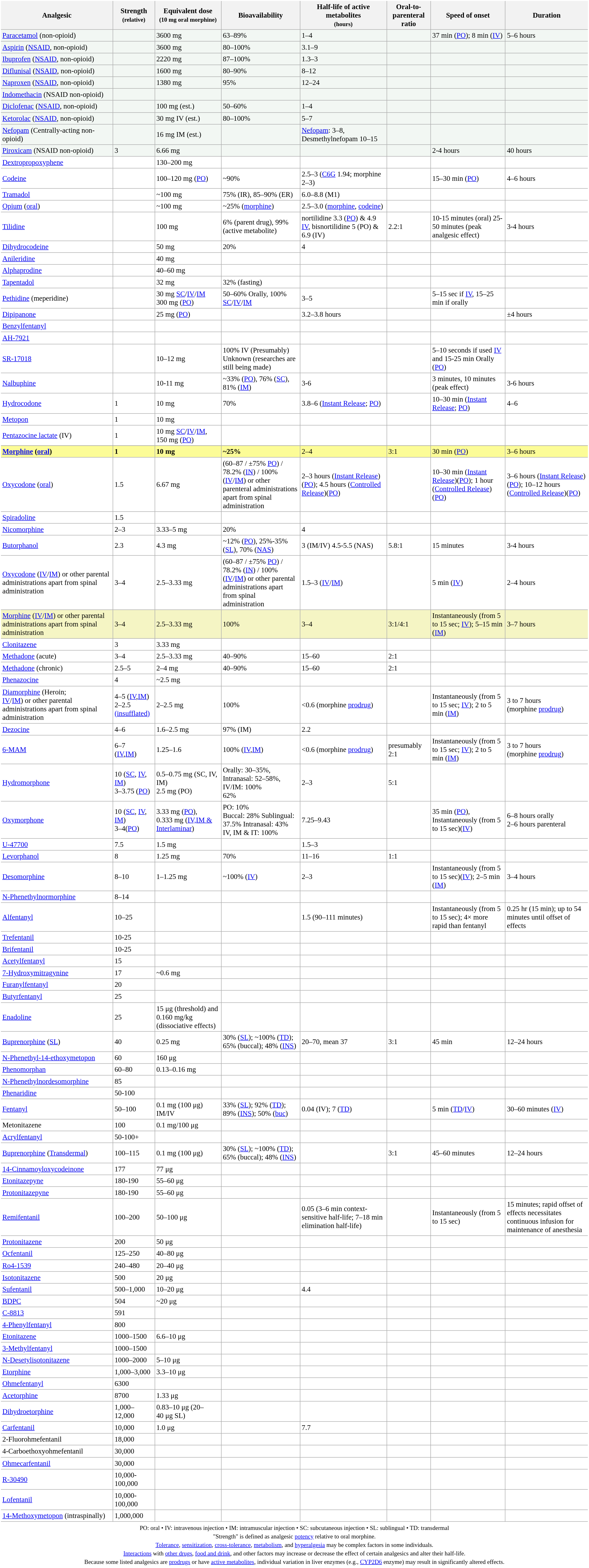<table class="wikitable sortable  sticky-table-row1" style="background: #FFFFFF; border: 2px #FFFFFF solid; border-collapse: collapse; font-size: 95%;">
<tr>
<th>Analgesic</th>
<th>Strength<br><small>(relative)</small></th>
<th>Equivalent dose<br><small>(10 mg oral morphine)</small></th>
<th>Bioavailability</th>
<th>Half-life of active metabolites<br><small>(hours)</small></th>
<th>Oral-to-parenteral ratio</th>
<th>Speed of onset</th>
<th>Duration</th>
</tr>
<tr style="background: #F2F7F3">
<td><a href='#'>Paracetamol</a> (non-opioid)</td>
<td data-sort-value="0.0027777778"></td>
<td>3600 mg</td>
<td>63–89%</td>
<td>1–4</td>
<td></td>
<td>37 min (<a href='#'>PO</a>); 8 min (<a href='#'>IV</a>)</td>
<td>5–6 hours</td>
</tr>
<tr style="background: #F2F7F3">
<td><a href='#'>Aspirin</a> (<a href='#'>NSAID</a>, non-opioid)</td>
<td data-sort-value="0.0027777778"></td>
<td>3600 mg</td>
<td>80–100%</td>
<td>3.1–9</td>
<td></td>
<td></td>
<td></td>
</tr>
<tr style="background: #F2F7F3">
<td><a href='#'>Ibuprofen</a> (<a href='#'>NSAID</a>, non-opioid)</td>
<td data-sort-value="0.0045045045"></td>
<td>2220 mg</td>
<td>87–100%</td>
<td>1.3–3</td>
<td></td>
<td></td>
<td></td>
</tr>
<tr style="background: #F2F7F3">
<td><a href='#'>Diflunisal</a> (<a href='#'>NSAID</a>, non-opioid)</td>
<td data-sort-value="0.0062500000"></td>
<td>1600 mg</td>
<td>80–90%</td>
<td>8–12</td>
<td></td>
<td></td>
<td></td>
</tr>
<tr style="background: #F2F7F3">
<td><a href='#'>Naproxen</a> (<a href='#'>NSAID</a>, non-opioid)</td>
<td data-sort-value="0.0072463768"></td>
<td>1380 mg</td>
<td>95%</td>
<td>12–24</td>
<td></td>
<td></td>
<td></td>
</tr>
<tr style="background: #F2F7F3">
<td><a href='#'>Indomethacin</a> (NSAID non-opioid)</td>
<td data-sort-value="0.0156250000"></td>
<td></td>
<td></td>
<td></td>
<td></td>
<td></td>
<td></td>
</tr>
<tr style="background: #F2F7F3">
<td><a href='#'>Diclofenac</a> (<a href='#'>NSAID</a>, non-opioid)</td>
<td data-sort-value="0.1000000000"></td>
<td>100 mg (est.)</td>
<td>50–60%</td>
<td>1–4</td>
<td></td>
<td></td>
<td></td>
</tr>
<tr style="background: #F2F7F3">
<td><a href='#'>Ketorolac</a> (<a href='#'>NSAID</a>, non-opioid)</td>
<td data-sort-value="0.3333333333"></td>
<td>30 mg IV (est.)</td>
<td>80–100%</td>
<td>5–7</td>
<td></td>
<td></td>
<td></td>
</tr>
<tr style="background: #F2F7F3">
<td><a href='#'>Nefopam</a> (Centrally-acting non-opioid)</td>
<td data-sort-value="0.6250000000"></td>
<td>16 mg IM (est.)</td>
<td></td>
<td><a href='#'>Nefopam</a>: 3–8, Desmethylnefopam 10–15</td>
<td></td>
<td></td>
<td></td>
</tr>
<tr style="background: #F2F7F3">
<td><a href='#'>Piroxicam</a> (NSAID non-opioid)</td>
<td>3</td>
<td>6.66 mg</td>
<td></td>
<td></td>
<td></td>
<td>2-4 hours</td>
<td>40 hours</td>
</tr>
<tr>
<td><a href='#'>Dextropropoxyphene</a></td>
<td data-sort-value="0.0500000000"></td>
<td>130–200 mg</td>
<td></td>
<td></td>
<td></td>
<td></td>
<td></td>
</tr>
<tr>
<td><a href='#'>Codeine</a></td>
<td data-sort-value="0.1500000000"></td>
<td>100–120 mg (<a href='#'>PO</a>)</td>
<td>~90%</td>
<td>2.5–3 (<a href='#'>C6G</a> 1.94; morphine 2–3)</td>
<td></td>
<td>15–30 min (<a href='#'>PO</a>)</td>
<td>4–6 hours</td>
</tr>
<tr>
<td><a href='#'>Tramadol</a></td>
<td data-sort-value="0.1000000000"></td>
<td>~100 mg</td>
<td>75% (IR), 85–90% (ER)</td>
<td>6.0–8.8 (M1)</td>
<td></td>
<td></td>
<td></td>
</tr>
<tr>
<td><a href='#'>Opium</a> (<a href='#'>oral</a>)</td>
<td data-sort-value="0.1000000000"></td>
<td>~100 mg</td>
<td>~25% (<a href='#'>morphine</a>)</td>
<td>2.5–3.0 (<a href='#'>morphine</a>, <a href='#'>codeine</a>)</td>
<td></td>
<td></td>
<td></td>
</tr>
<tr>
<td><a href='#'>Tilidine</a></td>
<td data-sort-value="0.1000000000"></td>
<td>100 mg</td>
<td>6% (parent drug), 99% (active metabolite)</td>
<td>nortilidine 3.3 (<a href='#'>PO</a>) & 4.9 <a href='#'>IV</a>, bisnortilidine 5 (PO) & 6.9 (IV)</td>
<td>2.2:1</td>
<td>10-15 minutes (oral) 25-50 minutes (peak analgesic effect)</td>
<td>3-4 hours</td>
</tr>
<tr>
<td><a href='#'>Dihydrocodeine</a></td>
<td data-sort-value="0.2000000000"></td>
<td>50 mg</td>
<td>20%</td>
<td>4</td>
<td></td>
<td></td>
<td></td>
</tr>
<tr>
<td><a href='#'>Anileridine</a></td>
<td data-sort-value="0.2500000000"></td>
<td>40 mg</td>
<td></td>
<td></td>
<td></td>
<td></td>
<td></td>
</tr>
<tr>
<td><a href='#'>Alphaprodine</a></td>
<td data-sort-value="0.1666666667"></td>
<td>40–60 mg</td>
<td></td>
<td></td>
<td></td>
<td></td>
<td></td>
</tr>
<tr>
<td><a href='#'>Tapentadol</a></td>
<td data-sort-value="0.3000000000"></td>
<td>32 mg</td>
<td>32% (fasting)</td>
<td></td>
<td></td>
<td></td>
<td></td>
</tr>
<tr>
<td><a href='#'>Pethidine</a> (meperidine)</td>
<td data-sort-value="0.3333333333"></td>
<td>30 mg <a href='#'>SC</a>/<a href='#'>IV</a>/<a href='#'>IM</a><br>300 mg (<a href='#'>PO</a>)</td>
<td>50–60% Orally, 100% <a href='#'>SC</a>/<a href='#'>IV</a>/<a href='#'>IM</a></td>
<td>3–5</td>
<td></td>
<td>5–15 sec if <a href='#'>IV</a>, 15–25 min if orally</td>
<td></td>
</tr>
<tr>
<td><a href='#'>Dipipanone</a></td>
<td data-sort-value="0.4000000000"></td>
<td>25 mg (<a href='#'>PO</a>)</td>
<td></td>
<td>3.2–3.8 hours</td>
<td></td>
<td></td>
<td>±4 hours</td>
</tr>
<tr>
<td><a href='#'>Benzylfentanyl</a></td>
<td data-sort-value="0.5000000000"></td>
<td></td>
<td></td>
<td></td>
<td></td>
<td></td>
<td></td>
</tr>
<tr>
<td><a href='#'>AH-7921</a></td>
<td data-sort-value="0.8000000000"></td>
<td></td>
<td></td>
<td></td>
<td></td>
<td></td>
<td></td>
</tr>
<tr>
<td><a href='#'>SR-17018</a></td>
<td data-sort-value="0.8000000000"></td>
<td>10–12 mg</td>
<td>100% IV (Presumably) Unknown (researches are still being made)</td>
<td></td>
<td></td>
<td>5–10 seconds if used <a href='#'>IV</a> and 15-25 min Orally (<a href='#'>PO</a>)</td>
<td></td>
</tr>
<tr>
<td><a href='#'>Nalbuphine</a></td>
<td data-sort-value="0.9000000000"></td>
<td>10-11 mg</td>
<td>~33% (<a href='#'>PO</a>), 76% (<a href='#'>SC</a>), 81% (<a href='#'>IM</a>)</td>
<td>3-6</td>
<td></td>
<td>3 minutes, 10 minutes (peak effect)</td>
<td>3-6 hours</td>
</tr>
<tr>
<td><a href='#'>Hydrocodone</a></td>
<td>1</td>
<td>10 mg</td>
<td>70%</td>
<td>3.8–6 (<a href='#'>Instant Release</a>; <a href='#'>PO</a>)</td>
<td></td>
<td>10–30 min (<a href='#'>Instant Release</a>; <a href='#'>PO</a>)</td>
<td>4–6</td>
</tr>
<tr>
<td><a href='#'>Metopon</a></td>
<td>1</td>
<td>10 mg</td>
<td></td>
<td></td>
<td></td>
<td></td>
<td></td>
</tr>
<tr>
<td><a href='#'>Pentazocine lactate</a> (IV)</td>
<td>1</td>
<td>10 mg <a href='#'>SC</a>/<a href='#'>IV</a>/<a href='#'>IM</a>, 150 mg (<a href='#'>PO</a>)</td>
<td></td>
<td></td>
<td></td>
<td></td>
<td></td>
</tr>
<tr>
</tr>
<tr style="background: #FCFC97">
<td><strong> <a href='#'>Morphine</a> (<a href='#'>oral</a>)</strong></td>
<td><strong> 1</strong></td>
<td><strong> 10 mg</strong></td>
<td><strong> ~25%</strong></td>
<td>2–4</td>
<td>3:1</td>
<td>30 min (<a href='#'>PO</a>)</td>
<td>3–6 hours</td>
</tr>
<tr>
<td><a href='#'>Oxycodone</a> (<a href='#'>oral</a>)</td>
<td>1.5</td>
<td>6.67 mg</td>
<td>(60–87 / ±75% <a href='#'>PO</a>) / 78.2% (<a href='#'>IN</a>) / 100%<br>(<a href='#'>IV</a>/<a href='#'>IM</a>) or other parenteral administrations apart from spinal administration</td>
<td>2–3 hours (<a href='#'>Instant Release</a>)(<a href='#'>PO</a>); 4.5 hours (<a href='#'>Controlled Release</a>)(<a href='#'>PO</a>)</td>
<td></td>
<td>10–30 min (<a href='#'>Instant Release</a>)(<a href='#'>PO</a>); 1 hour (<a href='#'>Controlled Release</a>)(<a href='#'>PO</a>)</td>
<td>3–6 hours (<a href='#'>Instant Release</a>)(<a href='#'>PO</a>); 10–12 hours (<a href='#'>Controlled Release</a>)(<a href='#'>PO</a>)</td>
</tr>
<tr>
<td><a href='#'>Spiradoline</a></td>
<td>1.5</td>
<td></td>
<td></td>
<td></td>
<td></td>
<td></td>
<td></td>
</tr>
<tr>
<td><a href='#'>Nicomorphine</a></td>
<td>2–3</td>
<td>3.33–5 mg</td>
<td>20%</td>
<td>4</td>
<td></td>
<td></td>
<td></td>
</tr>
<tr>
<td><a href='#'>Butorphanol</a></td>
<td>2.3</td>
<td>4.3 mg</td>
<td>~12% (<a href='#'>PO</a>), 25%-35% (<a href='#'>SL</a>), 70% (<a href='#'>NAS</a>)</td>
<td>3 (IM/IV) 4.5-5.5 (NAS)</td>
<td>5.8:1</td>
<td>15 minutes</td>
<td>3-4 hours</td>
</tr>
<tr>
<td><a href='#'>Oxycodone</a> (<a href='#'>IV</a>/<a href='#'>IM</a>) or other parental administrations apart from spinal administration</td>
<td>3–4</td>
<td>2.5–3.33 mg</td>
<td>(60–87 / ±75% <a href='#'>PO</a>) / 78.2% (<a href='#'>IN</a>) / 100%<br>(<a href='#'>IV</a>/<a href='#'>IM</a>) or other parental administrations apart from spinal administration</td>
<td>1.5–3 (<a href='#'>IV</a>/<a href='#'>IM</a>)</td>
<td></td>
<td>5 min (<a href='#'>IV</a>)</td>
<td>2–4 hours</td>
</tr>
<tr style="background: #F5F5C4">
<td><a href='#'>Morphine</a> (<a href='#'>IV</a>/<a href='#'>IM</a>) or other parental administrations apart from spinal administration</td>
<td>3–4</td>
<td>2.5–3.33 mg</td>
<td>100%</td>
<td>3–4</td>
<td>3:1/4:1</td>
<td>Instantaneously (from 5 to 15 sec; <a href='#'>IV</a>); 5–15 min (<a href='#'>IM</a>)</td>
<td>3–7 hours</td>
</tr>
<tr>
<td><a href='#'>Clonitazene</a></td>
<td>3</td>
<td>3.33 mg</td>
<td></td>
<td></td>
<td></td>
<td></td>
<td></td>
</tr>
<tr>
<td><a href='#'>Methadone</a> (acute)</td>
<td>3–4</td>
<td>2.5–3.33 mg</td>
<td>40–90%</td>
<td>15–60</td>
<td>2:1</td>
<td></td>
<td></td>
</tr>
<tr>
<td><a href='#'>Methadone</a> (chronic)</td>
<td>2.5–5</td>
<td>2–4 mg</td>
<td>40–90%</td>
<td>15–60</td>
<td>2:1</td>
<td></td>
<td></td>
</tr>
<tr>
<td><a href='#'>Phenazocine</a></td>
<td>4</td>
<td>~2.5 mg</td>
<td></td>
<td></td>
<td></td>
<td></td>
<td></td>
</tr>
<tr>
<td><a href='#'>Diamorphine</a> (Heroin;<br><a href='#'>IV</a>/<a href='#'>IM</a>) or other parental administrations apart from spinal administration</td>
<td>4–5 (<a href='#'>IV</a>,<a href='#'>IM</a>)<br>2–2.5 <a href='#'>(insufflated)</a></td>
<td>2–2.5 mg</td>
<td>100%</td>
<td><0.6 (morphine <a href='#'>prodrug</a>)</td>
<td></td>
<td>Instantaneously (from 5 to 15 sec; <a href='#'>IV</a>); 2 to 5 min (<a href='#'>IM</a>)</td>
<td>3 to 7 hours<br>(morphine <a href='#'>prodrug</a>)</td>
</tr>
<tr>
<td><a href='#'>Dezocine</a></td>
<td>4–6</td>
<td>1.6–2.5 mg</td>
<td>97% (IM)</td>
<td>2.2</td>
<td></td>
<td></td>
<td></td>
</tr>
<tr>
<td><a href='#'>6-MAM</a></td>
<td>6–7<br>(<a href='#'>IV</a>,<a href='#'>IM</a>)</td>
<td>1.25–1.6</td>
<td>100% (<a href='#'>IV</a>,<a href='#'>IM</a>)</td>
<td><0.6 (morphine <a href='#'>prodrug</a>)</td>
<td>presumably 2:1</td>
<td>Instantaneously (from 5 to 15 sec; <a href='#'>IV</a>); 2 to 5 min (<a href='#'>IM</a>)</td>
<td>3 to 7 hours<br>(morphine <a href='#'>prodrug</a>)</td>
</tr>
<tr>
<td><a href='#'>Hydromorphone</a></td>
<td>10 (<a href='#'>SC</a>, <a href='#'>IV</a>, <a href='#'>IM</a>)<br>3–3.75 (<a href='#'>PO</a>)</td>
<td>0.5–0.75 mg (SC, IV, IM)<br>2.5 mg (PO)</td>
<td>Orally: 30–35%, Intranasal: 52–58%, IV/IM: 100%<br>62%</td>
<td>2–3</td>
<td>5:1</td>
<td></td>
<td></td>
</tr>
<tr>
<td><a href='#'>Oxymorphone</a></td>
<td>10 (<a href='#'>SC</a>, <a href='#'>IV</a>, <a href='#'>IM</a>)<br>3–4(<a href='#'>PO</a>)</td>
<td>3.33 mg (<a href='#'>PO</a>), 0.333 mg (<a href='#'>IV,IM & Interlaminar</a>)</td>
<td>PO: 10%<br>Buccal: 28% 
Sublingual: 37.5%
Intranasal: 43%
IV, IM & IT: 100%</td>
<td>7.25–9.43</td>
<td></td>
<td>35 min (<a href='#'>PO</a>), Instantaneously (from 5 to 15 sec)(<a href='#'>IV</a>)</td>
<td>6–8 hours orally<br>2–6 hours parenteral</td>
</tr>
<tr>
<td><a href='#'>U-47700</a></td>
<td>7.5</td>
<td>1.5 mg</td>
<td></td>
<td>1.5–3</td>
<td></td>
<td></td>
<td></td>
</tr>
<tr>
<td><a href='#'>Levorphanol</a></td>
<td>8</td>
<td>1.25 mg</td>
<td>70%</td>
<td>11–16</td>
<td>1:1</td>
<td></td>
<td></td>
</tr>
<tr>
<td><a href='#'>Desomorphine</a></td>
<td>8–10</td>
<td>1–1.25 mg</td>
<td>~100% (<a href='#'>IV</a>)</td>
<td>2–3</td>
<td></td>
<td>Instantaneously (from 5 to 15 sec)(<a href='#'>IV</a>); 2–5 min (<a href='#'>IM</a>)</td>
<td>3–4 hours</td>
</tr>
<tr>
<td><a href='#'>N-Phenethylnormorphine</a></td>
<td>8–14</td>
<td></td>
<td></td>
<td></td>
<td></td>
<td></td>
<td></td>
</tr>
<tr>
<td><a href='#'>Alfentanyl</a></td>
<td>10–25</td>
<td></td>
<td></td>
<td>1.5 (90–111 minutes)</td>
<td></td>
<td>Instantaneously (from 5 to 15 sec); 4× more rapid than fentanyl</td>
<td>0.25 hr (15 min); up to 54 minutes until offset of effects</td>
</tr>
<tr>
<td><a href='#'>Trefentanil</a></td>
<td data-sort-value="17.5">10-25</td>
<td></td>
<td></td>
<td></td>
<td></td>
<td></td>
<td></td>
</tr>
<tr>
<td><a href='#'>Brifentanil</a></td>
<td data-sort-value="17.5">10-25</td>
<td></td>
<td></td>
<td></td>
<td></td>
<td></td>
<td></td>
</tr>
<tr>
<td><a href='#'>Acetylfentanyl</a></td>
<td>15</td>
<td></td>
<td></td>
<td></td>
<td></td>
<td></td>
<td></td>
</tr>
<tr>
<td><a href='#'>7-Hydroxymitragynine</a></td>
<td>17</td>
<td>~0.6 mg</td>
<td></td>
<td></td>
<td></td>
<td></td>
<td></td>
</tr>
<tr>
<td><a href='#'>Furanylfentanyl</a></td>
<td>20</td>
<td></td>
<td></td>
<td></td>
<td></td>
<td></td>
<td></td>
</tr>
<tr>
<td><a href='#'>Butyrfentanyl</a></td>
<td>25</td>
<td></td>
<td></td>
<td></td>
<td></td>
<td></td>
<td></td>
</tr>
<tr>
<td><a href='#'>Enadoline</a></td>
<td>25</td>
<td>15 μg (threshold) and 0.160 mg/kg (dissociative effects)</td>
<td></td>
<td></td>
<td></td>
<td></td>
<td></td>
</tr>
<tr>
<td><a href='#'>Buprenorphine</a> (<a href='#'>SL</a>)</td>
<td>40</td>
<td>0.25 mg</td>
<td>30% (<a href='#'>SL</a>); ~100% (<a href='#'>TD</a>); 65% (buccal); 48% (<a href='#'>INS</a>)</td>
<td>20–70, mean 37</td>
<td>3:1</td>
<td>45 min</td>
<td>12–24 hours</td>
</tr>
<tr>
<td><a href='#'>N-Phenethyl-14-ethoxymetopon</a></td>
<td>60</td>
<td>160 μg</td>
<td></td>
<td></td>
<td></td>
<td></td>
<td></td>
</tr>
<tr>
<td><a href='#'>Phenomorphan</a></td>
<td>60–80</td>
<td>0.13–0.16 mg</td>
<td></td>
<td></td>
<td></td>
<td></td>
<td></td>
</tr>
<tr>
<td><a href='#'>N-Phenethylnordesomorphine</a></td>
<td>85</td>
<td></td>
<td></td>
<td></td>
<td></td>
<td></td>
<td></td>
</tr>
<tr>
<td><a href='#'>Phenaridine</a></td>
<td data-sort-value="75">50-100</td>
<td></td>
<td></td>
<td></td>
<td></td>
<td></td>
<td></td>
</tr>
<tr>
<td><a href='#'>Fentanyl</a></td>
<td>50–100</td>
<td>0.1 mg (100 μg) IM/IV</td>
<td>33% (<a href='#'>SL</a>); 92% (<a href='#'>TD</a>); 89% (<a href='#'>INS</a>); 50% (<a href='#'>buc</a>)</td>
<td>0.04 (IV); 7 (<a href='#'>TD</a>)</td>
<td></td>
<td>5 min (<a href='#'>TD</a>/<a href='#'>IV</a>)</td>
<td>30–60 minutes (<a href='#'>IV</a>)</td>
</tr>
<tr>
<td>Metonitazene</td>
<td>100</td>
<td>0.1 mg/100 μg</td>
<td></td>
<td></td>
<td></td>
<td></td>
<td></td>
</tr>
<tr>
<td><a href='#'>Acrylfentanyl</a></td>
<td data-sort-value="75">50-100+</td>
<td></td>
<td></td>
<td></td>
<td></td>
<td></td>
<td></td>
</tr>
<tr>
<td><a href='#'>Buprenorphine</a> (<a href='#'>Transdermal</a>)</td>
<td>100–115</td>
<td>0.1 mg (100 μg)</td>
<td>30% (<a href='#'>SL</a>); ~100% (<a href='#'>TD</a>); 65% (buccal); 48% (<a href='#'>INS</a>)</td>
<td></td>
<td>3:1</td>
<td>45–60 minutes</td>
<td>12–24 hours</td>
</tr>
<tr>
<td><a href='#'>14-Cinnamoyloxycodeinone</a></td>
<td>177</td>
<td>77 μg</td>
<td></td>
<td></td>
<td></td>
<td></td>
<td></td>
</tr>
<tr>
<td><a href='#'>Etonitazepyne</a></td>
<td>180-190</td>
<td>55–60 μg</td>
<td></td>
<td></td>
<td></td>
<td></td>
<td></td>
</tr>
<tr>
<td><a href='#'>Protonitazepyne</a></td>
<td>180-190</td>
<td>55–60 μg</td>
<td></td>
<td></td>
<td></td>
<td></td>
<td></td>
</tr>
<tr>
<td><a href='#'>Remifentanil</a></td>
<td>100–200</td>
<td>50–100 μg</td>
<td></td>
<td>0.05 (3–6 min context-sensitive half-life; 7–18 min elimination half-life)</td>
<td></td>
<td>Instantaneously (from 5 to 15 sec)</td>
<td>15 minutes; rapid offset of effects necessitates continuous infusion for maintenance of anesthesia</td>
</tr>
<tr>
<td><a href='#'>Protonitazene</a></td>
<td>200</td>
<td>50 μg</td>
<td></td>
<td></td>
<td></td>
<td></td>
<td></td>
</tr>
<tr>
<td><a href='#'>Ocfentanil</a></td>
<td>125–250</td>
<td>40–80 μg</td>
<td></td>
<td></td>
<td></td>
<td></td>
<td></td>
</tr>
<tr>
<td><a href='#'>Ro4-1539</a></td>
<td>240–480</td>
<td>20–40 μg</td>
<td></td>
<td></td>
<td></td>
<td></td>
<td></td>
</tr>
<tr>
<td><a href='#'>Isotonitazene</a></td>
<td>500</td>
<td>20 μg</td>
<td></td>
<td></td>
<td></td>
<td></td>
<td></td>
</tr>
<tr>
<td><a href='#'>Sufentanil</a></td>
<td>500–1,000</td>
<td>10–20 μg</td>
<td></td>
<td>4.4</td>
<td></td>
<td></td>
<td></td>
</tr>
<tr>
<td><a href='#'>BDPC</a></td>
<td>504</td>
<td>~20 μg</td>
<td></td>
<td></td>
<td></td>
<td></td>
<td></td>
</tr>
<tr>
<td><a href='#'>C-8813</a></td>
<td>591</td>
<td></td>
<td></td>
<td></td>
<td></td>
<td></td>
<td></td>
</tr>
<tr>
<td><a href='#'>4-Phenylfentanyl</a></td>
<td>800</td>
<td></td>
<td></td>
<td></td>
<td></td>
<td></td>
<td></td>
</tr>
<tr>
<td><a href='#'>Etonitazene</a></td>
<td>1000–1500</td>
<td>6.6–10 μg</td>
<td></td>
<td></td>
<td></td>
<td></td>
<td></td>
</tr>
<tr>
<td><a href='#'>3-Methylfentanyl</a></td>
<td>1000–1500</td>
<td></td>
<td></td>
<td></td>
<td></td>
<td></td>
<td></td>
</tr>
<tr>
<td><a href='#'>N-Desetylisotonitazene</a></td>
<td>1000–2000</td>
<td>5–10 μg</td>
<td></td>
<td></td>
<td></td>
<td></td>
<td></td>
</tr>
<tr>
<td><a href='#'>Etorphine</a></td>
<td>1,000–3,000</td>
<td>3.3–10 μg</td>
<td></td>
<td></td>
<td></td>
<td></td>
<td></td>
</tr>
<tr>
<td><a href='#'>Ohmefentanyl</a></td>
<td>6300</td>
<td></td>
<td></td>
<td></td>
<td></td>
<td></td>
<td></td>
</tr>
<tr>
<td><a href='#'>Acetorphine</a></td>
<td>8700</td>
<td>1.33 μg</td>
<td></td>
<td></td>
<td></td>
<td></td>
<td></td>
</tr>
<tr>
<td><a href='#'>Dihydroetorphine</a></td>
<td>1,000–12,000</td>
<td>0.83–10 μg (20–40 μg SL)</td>
<td></td>
<td></td>
<td></td>
<td></td>
<td></td>
</tr>
<tr>
<td><a href='#'>Carfentanil</a></td>
<td>10,000</td>
<td>1.0 μg</td>
<td></td>
<td>7.7</td>
<td></td>
<td></td>
<td></td>
</tr>
<tr>
<td>2-Fluorohmefentanil</td>
<td>18,000</td>
<td></td>
<td></td>
<td></td>
<td></td>
<td></td>
<td></td>
</tr>
<tr>
<td>4-Carboethoxyohmefentanil</td>
<td>30,000</td>
<td></td>
<td></td>
<td></td>
<td></td>
<td></td>
<td></td>
</tr>
<tr>
<td><a href='#'>Ohmecarfentanil</a></td>
<td data-sort-value="30000">30,000</td>
<td></td>
<td></td>
<td></td>
<td></td>
<td></td>
<td></td>
</tr>
<tr>
<td><a href='#'>R-30490</a></td>
<td data-sort-value="55000">10,000-100,000</td>
<td></td>
<td></td>
<td></td>
<td></td>
<td></td>
<td></td>
</tr>
<tr>
<td><a href='#'>Lofentanil</a></td>
<td data-sort-value="55000">10,000-100,000</td>
<td></td>
<td></td>
<td></td>
<td></td>
<td></td>
<td></td>
</tr>
<tr>
<td><a href='#'>14-Methoxymetopon</a> (intraspinally)</td>
<td data-sort-value="1000000">1,000,000</td>
<td></td>
<td></td>
<td></td>
<td></td>
<td></td>
<td></td>
</tr>
<tr class=sortbottom>
<td colspan="9" style=" border: 1px solid #000000; text-align:center;"><small>PO: oral  •  IV: intravenous injection  •  IM: intramuscular injection  •  SC: subcutaneous injection  •  SL: sublingual  •  TD: transdermal<br>"Strength" is defined as analgesic <a href='#'>potency</a> relative to oral morphine.<br><a href='#'>Tolerance</a>, <a href='#'>sensitization</a>, <a href='#'>cross-tolerance</a>, <a href='#'>metabolism</a>, and <a href='#'>hyperalgesia</a> may be complex factors in some individuals.<br><a href='#'>Interactions</a> with <a href='#'>other drugs</a>, <a href='#'>food and drink</a>, and other factors may increase or decrease the effect of certain analgesics and alter their half-life.<br>Because some listed analgesics are <a href='#'>prodrugs</a> or have <a href='#'>active metabolites</a>, individual variation in liver enzymes (e.g., <a href='#'>CYP2D6</a> enzyme) may result in significantly altered effects.</small></td>
</tr>
</table>
